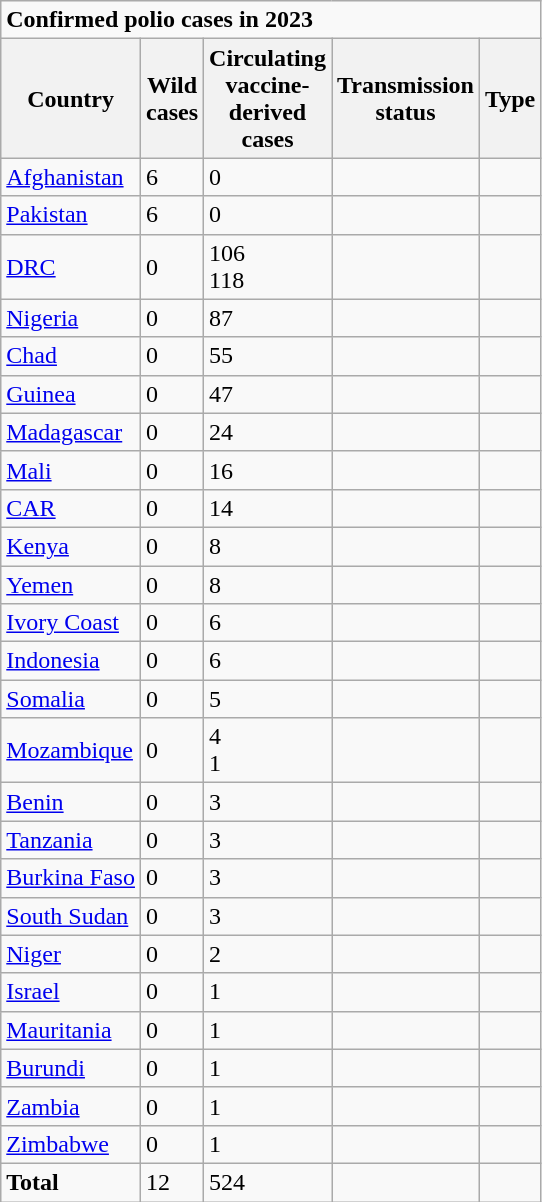<table class="wikitable sortable mw-collapsible mw-collapsed" font-size:85%; margin-left:15px">
<tr>
<td colspan="5"><div><strong>Confirmed polio cases in 2023</strong><br>
</div></td>
</tr>
<tr>
<th>Country</th>
<th>Wild<br>cases</th>
<th>Circulating<br>vaccine-<br>derived<br>cases</th>
<th>Transmission<br>status</th>
<th>Type</th>
</tr>
<tr>
<td><a href='#'>Afghanistan</a></td>
<td>6</td>
<td>0</td>
<td></td>
<td></td>
</tr>
<tr>
<td><a href='#'>Pakistan</a></td>
<td>6</td>
<td>0</td>
<td></td>
<td></td>
</tr>
<tr>
<td><a href='#'>DRC</a></td>
<td>0</td>
<td>106<br>118</td>
<td></td>
<td><br></td>
</tr>
<tr>
<td><a href='#'>Nigeria</a></td>
<td>0</td>
<td>87</td>
<td></td>
<td></td>
</tr>
<tr>
<td><a href='#'>Chad</a></td>
<td>0</td>
<td>55</td>
<td></td>
<td></td>
</tr>
<tr>
<td><a href='#'>Guinea</a></td>
<td>0</td>
<td>47</td>
<td></td>
<td></td>
</tr>
<tr>
<td><a href='#'>Madagascar</a></td>
<td>0</td>
<td>24</td>
<td></td>
<td></td>
</tr>
<tr>
<td><a href='#'>Mali</a></td>
<td>0</td>
<td>16</td>
<td></td>
<td></td>
</tr>
<tr>
<td><a href='#'>CAR</a></td>
<td>0</td>
<td>14</td>
<td></td>
<td></td>
</tr>
<tr>
<td><a href='#'>Kenya</a></td>
<td>0</td>
<td>8</td>
<td></td>
<td></td>
</tr>
<tr>
<td><a href='#'>Yemen</a></td>
<td>0</td>
<td>8</td>
<td></td>
<td></td>
</tr>
<tr>
<td><a href='#'>Ivory Coast</a></td>
<td>0</td>
<td>6</td>
<td></td>
<td></td>
</tr>
<tr>
<td><a href='#'>Indonesia</a></td>
<td>0</td>
<td>6</td>
<td></td>
<td></td>
</tr>
<tr>
<td><a href='#'>Somalia</a></td>
<td>0</td>
<td>5</td>
<td></td>
<td></td>
</tr>
<tr>
<td><a href='#'>Mozambique</a></td>
<td>0</td>
<td>4<br>1</td>
<td></td>
<td><br></td>
</tr>
<tr>
<td><a href='#'>Benin</a></td>
<td>0</td>
<td>3</td>
<td></td>
<td></td>
</tr>
<tr>
<td><a href='#'>Tanzania</a></td>
<td>0</td>
<td>3</td>
<td></td>
<td></td>
</tr>
<tr>
<td><a href='#'>Burkina Faso</a></td>
<td>0</td>
<td>3</td>
<td></td>
<td></td>
</tr>
<tr>
<td><a href='#'>South Sudan</a></td>
<td>0</td>
<td>3</td>
<td></td>
<td></td>
</tr>
<tr>
<td><a href='#'>Niger</a></td>
<td>0</td>
<td>2</td>
<td></td>
<td></td>
</tr>
<tr>
<td><a href='#'>Israel</a></td>
<td>0</td>
<td>1</td>
<td></td>
<td></td>
</tr>
<tr>
<td><a href='#'>Mauritania</a></td>
<td>0</td>
<td>1</td>
<td></td>
<td></td>
</tr>
<tr>
<td><a href='#'>Burundi</a></td>
<td>0</td>
<td>1</td>
<td></td>
<td></td>
</tr>
<tr>
<td><a href='#'>Zambia</a></td>
<td>0</td>
<td>1</td>
<td></td>
<td></td>
</tr>
<tr>
<td><a href='#'>Zimbabwe</a></td>
<td>0</td>
<td>1</td>
<td></td>
<td></td>
</tr>
<tr>
<td><strong>Total</strong></td>
<td>12</td>
<td>524</td>
<td></td>
<td></td>
</tr>
</table>
